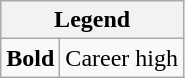<table class="wikitable mw-collapsible">
<tr>
<th colspan="2">Legend</th>
</tr>
<tr>
<td><strong>Bold</strong></td>
<td>Career high</td>
</tr>
</table>
